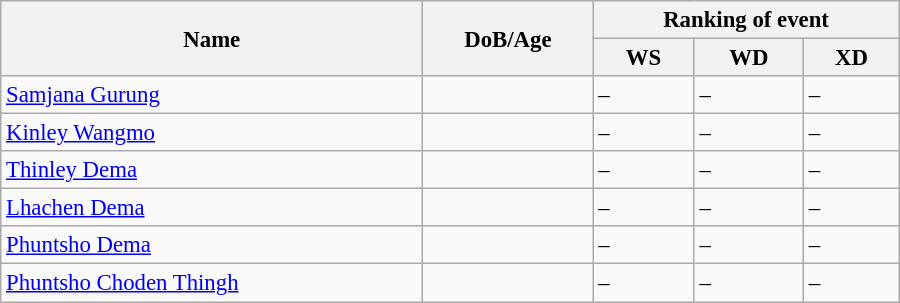<table class="wikitable" style="width:600px; font-size:95%;">
<tr>
<th rowspan="2" align="left">Name</th>
<th rowspan="2" align="left">DoB/Age</th>
<th colspan="3" align="center">Ranking of event</th>
</tr>
<tr>
<th align="center">WS</th>
<th>WD</th>
<th align="center">XD</th>
</tr>
<tr>
<td><a href='#'>Samjana Gurung</a></td>
<td></td>
<td>–</td>
<td>–</td>
<td>–</td>
</tr>
<tr>
<td><a href='#'>Kinley Wangmo</a></td>
<td></td>
<td>–</td>
<td>–</td>
<td>–</td>
</tr>
<tr>
<td><a href='#'>Thinley Dema</a></td>
<td></td>
<td>–</td>
<td>–</td>
<td>–</td>
</tr>
<tr>
<td><a href='#'>Lhachen Dema</a></td>
<td></td>
<td>–</td>
<td>–</td>
<td>–</td>
</tr>
<tr>
<td><a href='#'>Phuntsho Dema</a></td>
<td></td>
<td>–</td>
<td>–</td>
<td>–</td>
</tr>
<tr>
<td><a href='#'>Phuntsho Choden Thingh</a></td>
<td></td>
<td>–</td>
<td>–</td>
<td>–</td>
</tr>
</table>
